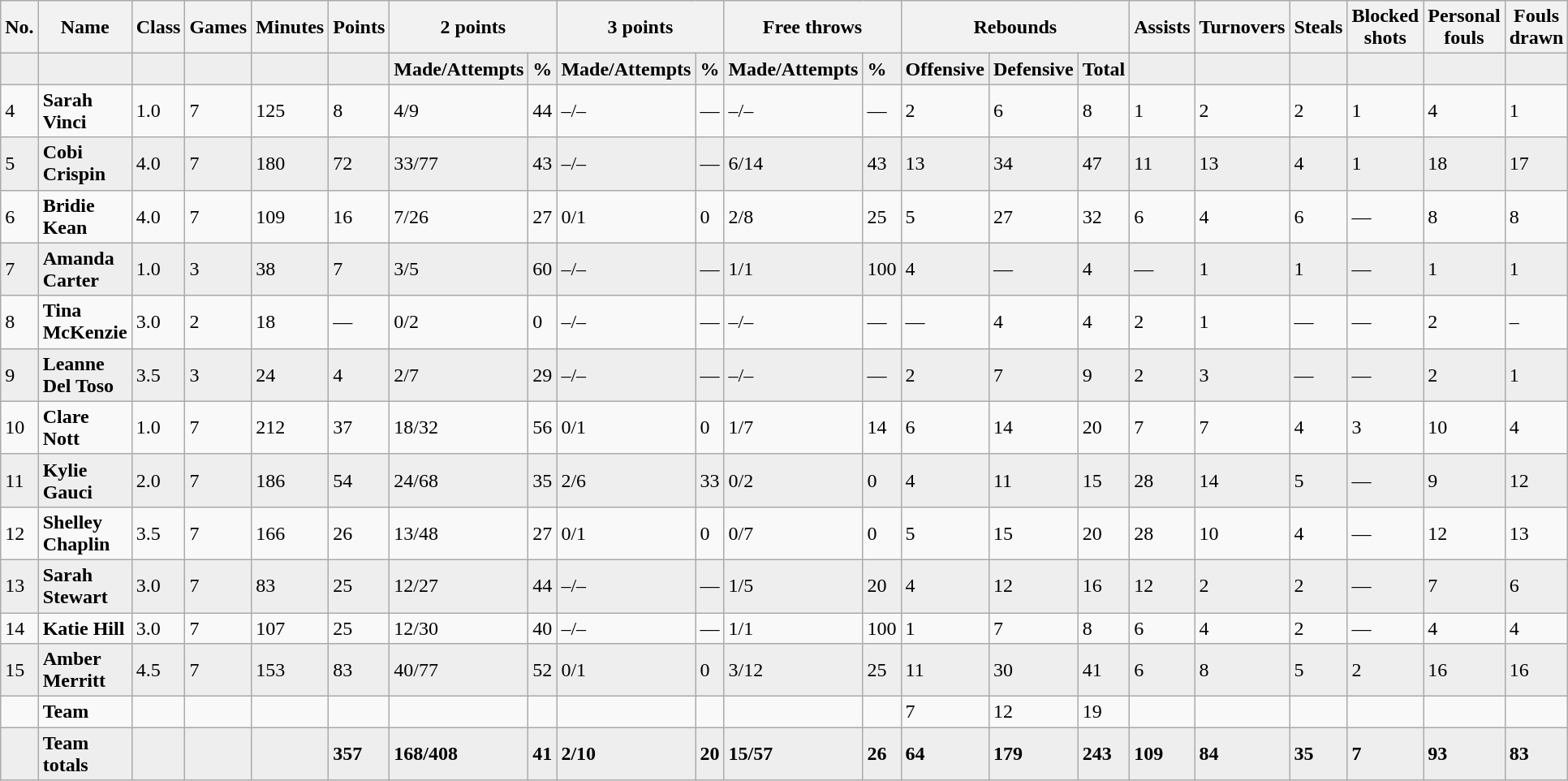<table class="wikitable sortable" border="1">
<tr>
<th>No.</th>
<th>Name</th>
<th>Class</th>
<th>Games</th>
<th>Minutes</th>
<th>Points</th>
<th colspan="2">2 points</th>
<th colspan="2">3 points</th>
<th colspan="2">Free throws</th>
<th colspan="3">Rebounds</th>
<th>Assists</th>
<th>Turnovers</th>
<th>Steals</th>
<th>Blocked shots</th>
<th>Personal fouls</th>
<th>Fouls drawn</th>
</tr>
<tr bgcolor=#eeeeee>
<td></td>
<td></td>
<td></td>
<td></td>
<td></td>
<td></td>
<td><strong>Made/Attempts</strong></td>
<td><strong>%</strong></td>
<td><strong>Made/Attempts</strong></td>
<td><strong>%</strong></td>
<td><strong>Made/Attempts</strong></td>
<td><strong>%</strong></td>
<td><strong>Offensive</strong></td>
<td><strong>Defensive</strong></td>
<td><strong>Total</strong></td>
<td></td>
<td></td>
<td></td>
<td></td>
<td></td>
<td></td>
</tr>
<tr>
<td>4</td>
<td><strong>Sarah Vinci</strong></td>
<td>1.0</td>
<td>7</td>
<td>125</td>
<td>8</td>
<td>4/9</td>
<td>44</td>
<td>–/–</td>
<td>—</td>
<td>–/–</td>
<td>—</td>
<td>2</td>
<td>6</td>
<td>8</td>
<td>1</td>
<td>2</td>
<td>2</td>
<td>1</td>
<td>4</td>
<td>1</td>
</tr>
<tr bgcolor=#eeeeee>
<td>5</td>
<td><strong>Cobi Crispin</strong></td>
<td>4.0</td>
<td>7</td>
<td>180</td>
<td>72</td>
<td>33/77</td>
<td>43</td>
<td>–/–</td>
<td>—</td>
<td>6/14</td>
<td>43</td>
<td>13</td>
<td>34</td>
<td>47</td>
<td>11</td>
<td>13</td>
<td>4</td>
<td>1</td>
<td>18</td>
<td>17</td>
</tr>
<tr>
<td>6</td>
<td><strong>Bridie Kean</strong></td>
<td>4.0</td>
<td>7</td>
<td>109</td>
<td>16</td>
<td>7/26</td>
<td>27</td>
<td>0/1</td>
<td>0</td>
<td>2/8</td>
<td>25</td>
<td>5</td>
<td>27</td>
<td>32</td>
<td>6</td>
<td>4</td>
<td>6</td>
<td>—</td>
<td>8</td>
<td>8</td>
</tr>
<tr bgcolor=#eeeeee>
<td>7</td>
<td><strong>Amanda Carter</strong></td>
<td>1.0</td>
<td>3</td>
<td>38</td>
<td>7</td>
<td>3/5</td>
<td>60</td>
<td>–/–</td>
<td>—</td>
<td>1/1</td>
<td>100</td>
<td>4</td>
<td>—</td>
<td>4</td>
<td>—</td>
<td>1</td>
<td>1</td>
<td>—</td>
<td>1</td>
<td>1</td>
</tr>
<tr>
<td>8</td>
<td><strong>Tina McKenzie</strong></td>
<td>3.0</td>
<td>2</td>
<td>18</td>
<td>—</td>
<td>0/2</td>
<td>0</td>
<td>–/–</td>
<td>—</td>
<td>–/–</td>
<td>—</td>
<td>—</td>
<td>4</td>
<td>4</td>
<td>2</td>
<td>1</td>
<td>—</td>
<td>—</td>
<td>2</td>
<td>–</td>
</tr>
<tr bgcolor=#eeeeee>
<td>9</td>
<td><strong>Leanne Del Toso</strong></td>
<td>3.5</td>
<td>3</td>
<td>24</td>
<td>4</td>
<td>2/7</td>
<td>29</td>
<td>–/–</td>
<td>—</td>
<td>–/–</td>
<td>—</td>
<td>2</td>
<td>7</td>
<td>9</td>
<td>2</td>
<td>3</td>
<td>—</td>
<td>—</td>
<td>2</td>
<td>1</td>
</tr>
<tr>
<td>10</td>
<td><strong>Clare Nott</strong></td>
<td>1.0</td>
<td>7</td>
<td>212</td>
<td>37</td>
<td>18/32</td>
<td>56</td>
<td>0/1</td>
<td>0</td>
<td>1/7</td>
<td>14</td>
<td>6</td>
<td>14</td>
<td>20</td>
<td>7</td>
<td>7</td>
<td>4</td>
<td>3</td>
<td>10</td>
<td>4</td>
</tr>
<tr bgcolor=#eeeeee>
<td>11</td>
<td><strong>Kylie Gauci</strong></td>
<td>2.0</td>
<td>7</td>
<td>186</td>
<td>54</td>
<td>24/68</td>
<td>35</td>
<td>2/6</td>
<td>33</td>
<td>0/2</td>
<td>0</td>
<td>4</td>
<td>11</td>
<td>15</td>
<td>28</td>
<td>14</td>
<td>5</td>
<td>—</td>
<td>9</td>
<td>12</td>
</tr>
<tr>
<td>12</td>
<td><strong>Shelley Chaplin</strong></td>
<td>3.5</td>
<td>7</td>
<td>166</td>
<td>26</td>
<td>13/48</td>
<td>27</td>
<td>0/1</td>
<td>0</td>
<td>0/7</td>
<td>0</td>
<td>5</td>
<td>15</td>
<td>20</td>
<td>28</td>
<td>10</td>
<td>4</td>
<td>—</td>
<td>12</td>
<td>13</td>
</tr>
<tr bgcolor=#eeeeee>
<td>13</td>
<td><strong>Sarah Stewart</strong></td>
<td>3.0</td>
<td>7</td>
<td>83</td>
<td>25</td>
<td>12/27</td>
<td>44</td>
<td>–/–</td>
<td>—</td>
<td>1/5</td>
<td>20</td>
<td>4</td>
<td>12</td>
<td>16</td>
<td>12</td>
<td>2</td>
<td>2</td>
<td>—</td>
<td>7</td>
<td>6</td>
</tr>
<tr>
<td>14</td>
<td><strong>Katie Hill</strong></td>
<td>3.0</td>
<td>7</td>
<td>107</td>
<td>25</td>
<td>12/30</td>
<td>40</td>
<td>–/–</td>
<td>—</td>
<td>1/1</td>
<td>100</td>
<td>1</td>
<td>7</td>
<td>8</td>
<td>6</td>
<td>4</td>
<td>2</td>
<td>—</td>
<td>4</td>
<td>4</td>
</tr>
<tr bgcolor=#eeeeee>
<td>15</td>
<td><strong>Amber Merritt</strong></td>
<td>4.5</td>
<td>7</td>
<td>153</td>
<td>83</td>
<td>40/77</td>
<td>52</td>
<td>0/1</td>
<td>0</td>
<td>3/12</td>
<td>25</td>
<td>11</td>
<td>30</td>
<td>41</td>
<td>6</td>
<td>8</td>
<td>5</td>
<td>2</td>
<td>16</td>
<td>16</td>
</tr>
<tr>
<td></td>
<td><strong>Team</strong></td>
<td></td>
<td></td>
<td></td>
<td></td>
<td></td>
<td></td>
<td></td>
<td></td>
<td></td>
<td></td>
<td>7</td>
<td>12</td>
<td>19</td>
<td></td>
<td></td>
<td></td>
<td></td>
<td></td>
<td></td>
</tr>
<tr bgcolor="#eeeeeeee">
<td></td>
<td><strong>Team totals</strong></td>
<td></td>
<td></td>
<td></td>
<td><strong>357</strong></td>
<td><strong>168/408</strong></td>
<td><strong>41</strong></td>
<td><strong>2/10</strong></td>
<td><strong>20</strong></td>
<td><strong>15/57</strong></td>
<td><strong>26</strong></td>
<td><strong>64</strong></td>
<td><strong>179</strong></td>
<td><strong>243</strong></td>
<td><strong>109</strong></td>
<td><strong>84</strong></td>
<td><strong>35</strong></td>
<td><strong>7</strong></td>
<td><strong>93</strong></td>
<td><strong>83</strong></td>
</tr>
</table>
